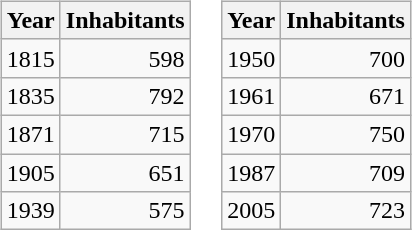<table border="0">
<tr>
<td valign="top"><br><table class="wikitable">
<tr>
<th>Year</th>
<th>Inhabitants</th>
</tr>
<tr>
<td>1815</td>
<td align="right">598</td>
</tr>
<tr>
<td>1835</td>
<td align="right">792</td>
</tr>
<tr>
<td>1871</td>
<td align="right">715</td>
</tr>
<tr>
<td>1905</td>
<td align="right">651</td>
</tr>
<tr>
<td>1939</td>
<td align="right">575</td>
</tr>
</table>
</td>
<td valign="top"><br><table class="wikitable">
<tr>
<th>Year</th>
<th>Inhabitants</th>
</tr>
<tr>
<td>1950</td>
<td align="right">700</td>
</tr>
<tr>
<td>1961</td>
<td align="right">671</td>
</tr>
<tr>
<td>1970</td>
<td align="right">750</td>
</tr>
<tr>
<td>1987</td>
<td align="right">709</td>
</tr>
<tr>
<td>2005</td>
<td align="right">723</td>
</tr>
</table>
</td>
</tr>
</table>
